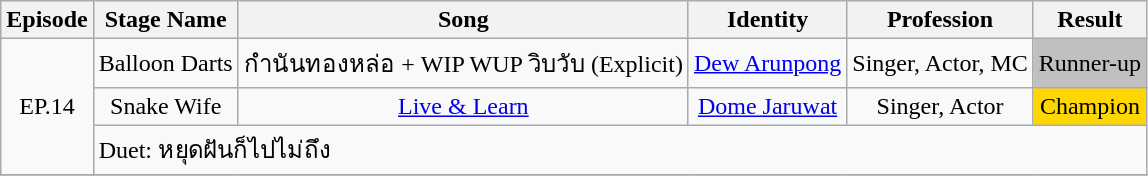<table class="wikitable">
<tr>
<th>Episode</th>
<th>Stage Name</th>
<th>Song</th>
<th>Identity</th>
<th>Profession</th>
<th>Result</th>
</tr>
<tr>
<td rowspan="3" align="center">EP.14</td>
<td style="text-align:center;">Balloon Darts</td>
<td style="text-align:center;">กำนันทองหล่อ + WIP WUP วิบวับ (Explicit)</td>
<td style="text-align:center;"><a href='#'>Dew Arunpong</a></td>
<td style="text-align:center;">Singer, Actor, MC</td>
<td style="text-align:center; background:Silver;">Runner-up</td>
</tr>
<tr>
<td style="text-align:center;">Snake Wife</td>
<td style="text-align:center;"><a href='#'>Live & Learn</a></td>
<td style="text-align:center;"><a href='#'>Dome Jaruwat</a></td>
<td style="text-align:center;">Singer, Actor</td>
<td style="text-align:center; background:Gold;">Champion</td>
</tr>
<tr>
<td colspan="5">Duet: หยุดฝันก็ไปไม่ถึง</td>
</tr>
<tr>
</tr>
</table>
